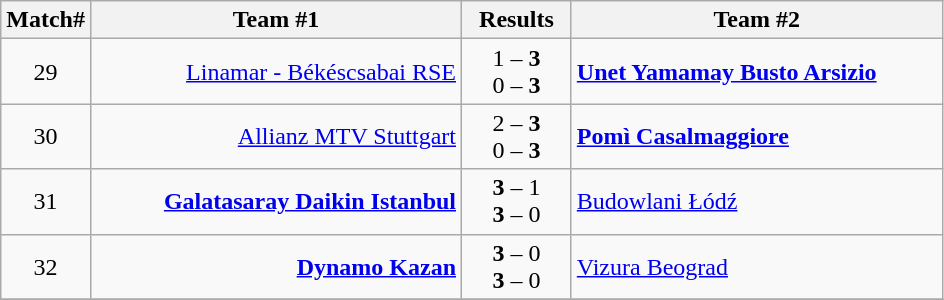<table class="wikitable" style="border-collapse: collapse;">
<tr>
<th>Match#</th>
<th align="right" width="240">Team #1</th>
<th>  Results  </th>
<th align="left" width="240">Team #2</th>
</tr>
<tr>
<td align="center">29</td>
<td align="right"><a href='#'>Linamar - Békéscsabai RSE</a> </td>
<td align="center">1 – <strong>3</strong> <br> 0 – <strong>3</strong></td>
<td> <strong><a href='#'>Unet Yamamay Busto Arsizio</a></strong></td>
</tr>
<tr>
<td align="center">30</td>
<td align="right"><a href='#'>Allianz MTV Stuttgart</a> </td>
<td align="center">2 – <strong>3</strong> <br> 0 – <strong>3</strong></td>
<td> <strong><a href='#'>Pomì Casalmaggiore</a></strong></td>
</tr>
<tr>
<td align="center">31</td>
<td align="right"><strong><a href='#'>Galatasaray Daikin Istanbul</a></strong> </td>
<td align="center"><strong>3</strong> – 1 <br> <strong>3</strong> – 0</td>
<td> <a href='#'>Budowlani Łódź</a></td>
</tr>
<tr>
<td align="center">32</td>
<td align="right"><strong><a href='#'>Dynamo Kazan</a></strong> </td>
<td align="center"><strong>3</strong> – 0 <br> <strong>3</strong> – 0</td>
<td> <a href='#'>Vizura Beograd</a></td>
</tr>
<tr>
</tr>
</table>
